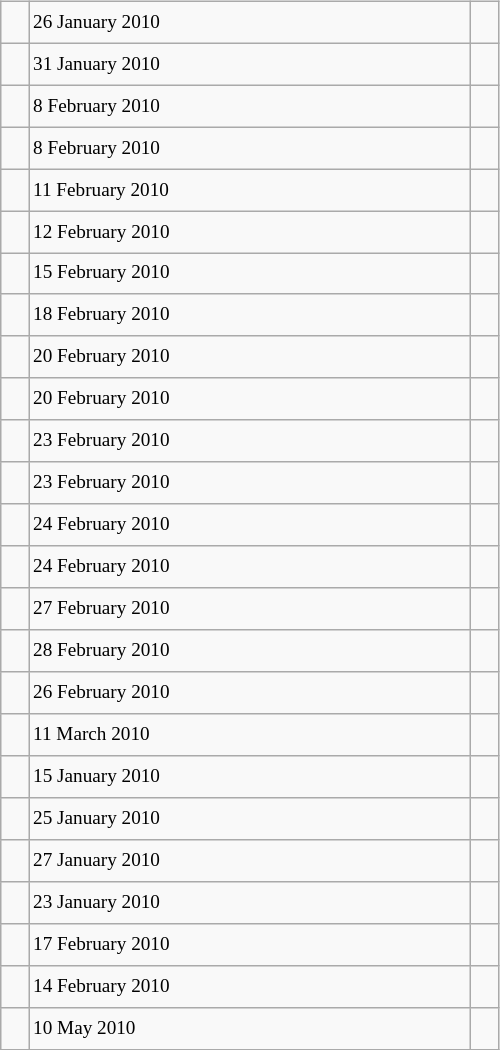<table class="wikitable" style="font-size: 80%; float: left; width: 26em; margin-right: 1em; height: 700px">
<tr>
<td></td>
<td>26 January 2010</td>
<td></td>
</tr>
<tr>
<td></td>
<td>31 January 2010</td>
<td></td>
</tr>
<tr>
<td></td>
<td>8 February 2010</td>
<td></td>
</tr>
<tr>
<td></td>
<td>8 February 2010</td>
<td></td>
</tr>
<tr>
<td></td>
<td>11 February 2010</td>
<td></td>
</tr>
<tr>
<td></td>
<td>12 February 2010</td>
<td></td>
</tr>
<tr>
<td></td>
<td>15 February 2010</td>
<td></td>
</tr>
<tr>
<td></td>
<td>18 February 2010</td>
<td></td>
</tr>
<tr>
<td></td>
<td>20 February 2010</td>
<td></td>
</tr>
<tr>
<td></td>
<td>20 February 2010</td>
<td></td>
</tr>
<tr>
<td></td>
<td>23 February 2010</td>
<td></td>
</tr>
<tr>
<td></td>
<td>23 February 2010</td>
<td></td>
</tr>
<tr>
<td></td>
<td>24 February 2010</td>
<td></td>
</tr>
<tr>
<td></td>
<td>24 February 2010</td>
<td></td>
</tr>
<tr>
<td></td>
<td>27 February 2010</td>
<td></td>
</tr>
<tr>
<td></td>
<td>28 February 2010</td>
<td></td>
</tr>
<tr>
<td></td>
<td>26 February 2010</td>
<td></td>
</tr>
<tr>
<td></td>
<td>11 March 2010</td>
<td></td>
</tr>
<tr>
<td></td>
<td>15 January 2010</td>
<td></td>
</tr>
<tr>
<td></td>
<td>25 January 2010</td>
<td></td>
</tr>
<tr>
<td></td>
<td>27 January 2010</td>
<td></td>
</tr>
<tr>
<td></td>
<td>23 January 2010</td>
<td></td>
</tr>
<tr>
<td></td>
<td>17 February 2010</td>
<td></td>
</tr>
<tr>
<td></td>
<td>14 February 2010</td>
<td></td>
</tr>
<tr>
<td></td>
<td>10 May 2010</td>
<td></td>
</tr>
</table>
